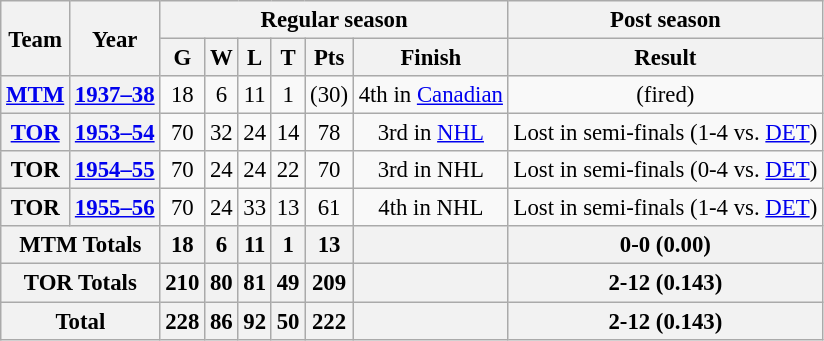<table class="wikitable" style="font-size: 95%; text-align:center;">
<tr>
<th rowspan="2">Team</th>
<th rowspan="2">Year</th>
<th colspan="6">Regular season</th>
<th colspan="1">Post season</th>
</tr>
<tr>
<th>G</th>
<th>W</th>
<th>L</th>
<th>T</th>
<th>Pts</th>
<th>Finish</th>
<th>Result</th>
</tr>
<tr>
<th><a href='#'>MTM</a></th>
<th><a href='#'>1937–38</a></th>
<td>18</td>
<td>6</td>
<td>11</td>
<td>1</td>
<td>(30)</td>
<td>4th in <a href='#'>Canadian</a></td>
<td>(fired)</td>
</tr>
<tr>
<th><a href='#'>TOR</a></th>
<th><a href='#'>1953–54</a></th>
<td>70</td>
<td>32</td>
<td>24</td>
<td>14</td>
<td>78</td>
<td>3rd in <a href='#'>NHL</a></td>
<td>Lost in semi-finals (1-4 vs. <a href='#'>DET</a>)</td>
</tr>
<tr>
<th>TOR</th>
<th><a href='#'>1954–55</a></th>
<td>70</td>
<td>24</td>
<td>24</td>
<td>22</td>
<td>70</td>
<td>3rd in NHL</td>
<td>Lost in semi-finals (0-4 vs. <a href='#'>DET</a>)</td>
</tr>
<tr>
<th>TOR</th>
<th><a href='#'>1955–56</a></th>
<td>70</td>
<td>24</td>
<td>33</td>
<td>13</td>
<td>61</td>
<td>4th in NHL</td>
<td>Lost in semi-finals (1-4 vs. <a href='#'>DET</a>)</td>
</tr>
<tr>
<th colspan="2">MTM Totals</th>
<th>18</th>
<th>6</th>
<th>11</th>
<th>1</th>
<th>13</th>
<th></th>
<th>0-0 (0.00)</th>
</tr>
<tr>
<th colspan="2">TOR Totals</th>
<th>210</th>
<th>80</th>
<th>81</th>
<th>49</th>
<th>209</th>
<th></th>
<th>2-12 (0.143)</th>
</tr>
<tr>
<th colspan="2">Total</th>
<th>228</th>
<th>86</th>
<th>92</th>
<th>50</th>
<th>222</th>
<th></th>
<th>2-12 (0.143)</th>
</tr>
</table>
